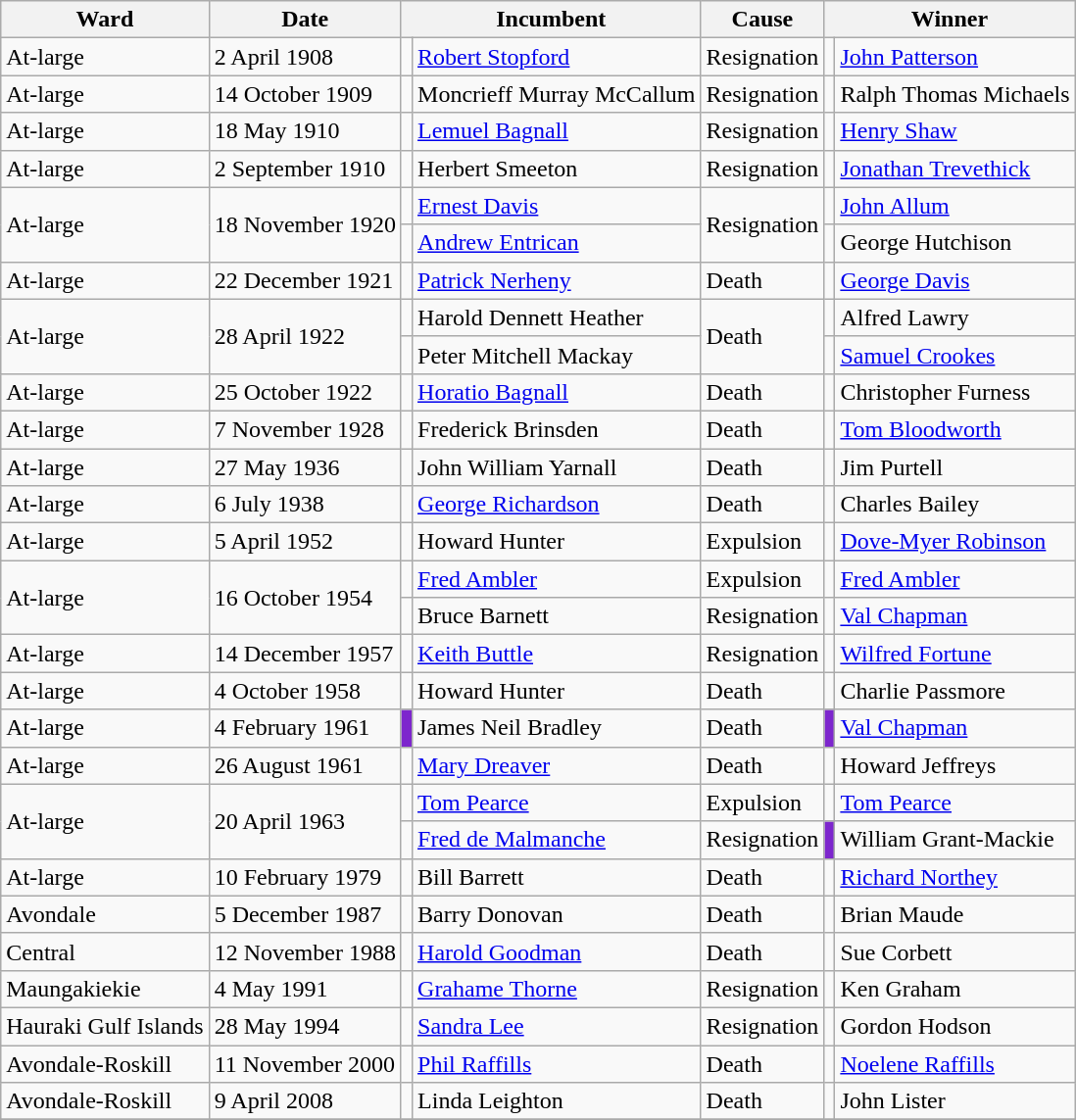<table class="wikitable">
<tr align=center>
<th>Ward</th>
<th>Date</th>
<th colspan=2>Incumbent</th>
<th>Cause</th>
<th colspan=2>Winner</th>
</tr>
<tr>
<td>At-large</td>
<td>2 April 1908</td>
<td></td>
<td><a href='#'>Robert Stopford</a></td>
<td>Resignation</td>
<td></td>
<td><a href='#'>John Patterson</a></td>
</tr>
<tr>
<td>At-large</td>
<td>14 October 1909</td>
<td></td>
<td>Moncrieff Murray McCallum</td>
<td>Resignation</td>
<td></td>
<td>Ralph Thomas Michaels</td>
</tr>
<tr>
<td>At-large</td>
<td>18 May 1910</td>
<td></td>
<td><a href='#'>Lemuel Bagnall</a></td>
<td>Resignation</td>
<td></td>
<td><a href='#'>Henry Shaw</a></td>
</tr>
<tr>
<td>At-large</td>
<td>2 September 1910</td>
<td></td>
<td>Herbert Smeeton</td>
<td>Resignation</td>
<td></td>
<td><a href='#'>Jonathan Trevethick</a></td>
</tr>
<tr>
<td rowspan=2>At-large</td>
<td rowspan=2>18 November 1920</td>
<td></td>
<td><a href='#'>Ernest Davis</a></td>
<td rowspan=2>Resignation</td>
<td></td>
<td><a href='#'>John Allum</a></td>
</tr>
<tr>
<td></td>
<td><a href='#'>Andrew Entrican</a></td>
<td></td>
<td>George Hutchison</td>
</tr>
<tr>
<td>At-large</td>
<td>22 December 1921</td>
<td></td>
<td><a href='#'>Patrick Nerheny</a></td>
<td>Death</td>
<td></td>
<td><a href='#'>George Davis</a></td>
</tr>
<tr>
<td rowspan=2>At-large</td>
<td rowspan=2>28 April 1922</td>
<td></td>
<td>Harold Dennett Heather</td>
<td rowspan=2>Death</td>
<td></td>
<td>Alfred Lawry</td>
</tr>
<tr>
<td></td>
<td>Peter Mitchell Mackay</td>
<td></td>
<td><a href='#'>Samuel Crookes</a></td>
</tr>
<tr>
<td>At-large</td>
<td>25 October 1922</td>
<td></td>
<td><a href='#'>Horatio Bagnall</a></td>
<td>Death</td>
<td></td>
<td>Christopher Furness</td>
</tr>
<tr>
<td>At-large</td>
<td>7 November 1928</td>
<td></td>
<td>Frederick Brinsden</td>
<td>Death</td>
<td></td>
<td><a href='#'>Tom Bloodworth</a></td>
</tr>
<tr>
<td>At-large</td>
<td>27 May 1936</td>
<td></td>
<td>John William Yarnall</td>
<td>Death</td>
<td></td>
<td>Jim Purtell</td>
</tr>
<tr>
<td>At-large</td>
<td>6 July 1938</td>
<td></td>
<td><a href='#'>George Richardson</a></td>
<td>Death</td>
<td></td>
<td>Charles Bailey</td>
</tr>
<tr>
<td>At-large</td>
<td>5 April 1952</td>
<td></td>
<td>Howard Hunter</td>
<td>Expulsion</td>
<td></td>
<td><a href='#'>Dove-Myer Robinson</a></td>
</tr>
<tr>
<td rowspan=2>At-large</td>
<td rowspan=2>16 October 1954</td>
<td></td>
<td><a href='#'>Fred Ambler</a></td>
<td>Expulsion</td>
<td></td>
<td><a href='#'>Fred Ambler</a></td>
</tr>
<tr>
<td></td>
<td>Bruce Barnett</td>
<td>Resignation</td>
<td></td>
<td><a href='#'>Val Chapman</a></td>
</tr>
<tr>
<td>At-large</td>
<td>14 December 1957</td>
<td></td>
<td><a href='#'>Keith Buttle</a></td>
<td>Resignation</td>
<td></td>
<td><a href='#'>Wilfred Fortune</a></td>
</tr>
<tr>
<td>At-large</td>
<td>4 October 1958</td>
<td></td>
<td>Howard Hunter</td>
<td>Death</td>
<td></td>
<td>Charlie Passmore</td>
</tr>
<tr>
<td>At-large</td>
<td>4 February 1961</td>
<td style="background:#7D26CD"></td>
<td>James Neil Bradley</td>
<td>Death</td>
<td style="background:#7D26CD"></td>
<td><a href='#'>Val Chapman</a></td>
</tr>
<tr>
<td>At-large</td>
<td>26 August 1961</td>
<td></td>
<td><a href='#'>Mary Dreaver</a></td>
<td>Death</td>
<td></td>
<td>Howard Jeffreys</td>
</tr>
<tr>
<td rowspan=2>At-large</td>
<td rowspan=2>20 April 1963</td>
<td></td>
<td><a href='#'>Tom Pearce</a></td>
<td>Expulsion</td>
<td></td>
<td><a href='#'>Tom Pearce</a></td>
</tr>
<tr>
<td></td>
<td><a href='#'>Fred de Malmanche</a></td>
<td>Resignation</td>
<td style="background:#7D26CD"></td>
<td>William Grant-Mackie</td>
</tr>
<tr>
<td>At-large</td>
<td>10 February 1979</td>
<td></td>
<td>Bill Barrett</td>
<td>Death</td>
<td></td>
<td><a href='#'>Richard Northey</a></td>
</tr>
<tr>
<td>Avondale</td>
<td>5 December 1987</td>
<td></td>
<td>Barry Donovan</td>
<td>Death</td>
<td></td>
<td>Brian Maude</td>
</tr>
<tr>
<td>Central</td>
<td>12 November 1988</td>
<td></td>
<td><a href='#'>Harold Goodman</a></td>
<td>Death</td>
<td></td>
<td>Sue Corbett</td>
</tr>
<tr>
<td>Maungakiekie</td>
<td>4 May 1991</td>
<td></td>
<td><a href='#'>Grahame Thorne</a></td>
<td>Resignation</td>
<td></td>
<td>Ken Graham</td>
</tr>
<tr>
<td>Hauraki Gulf Islands</td>
<td>28 May 1994</td>
<td></td>
<td><a href='#'>Sandra Lee</a></td>
<td>Resignation</td>
<td></td>
<td>Gordon Hodson</td>
</tr>
<tr>
<td>Avondale-Roskill</td>
<td>11 November 2000</td>
<td></td>
<td><a href='#'>Phil Raffills</a></td>
<td>Death</td>
<td></td>
<td><a href='#'>Noelene Raffills</a></td>
</tr>
<tr>
<td>Avondale-Roskill</td>
<td>9 April 2008</td>
<td></td>
<td>Linda Leighton</td>
<td>Death</td>
<td></td>
<td>John Lister</td>
</tr>
<tr>
</tr>
</table>
